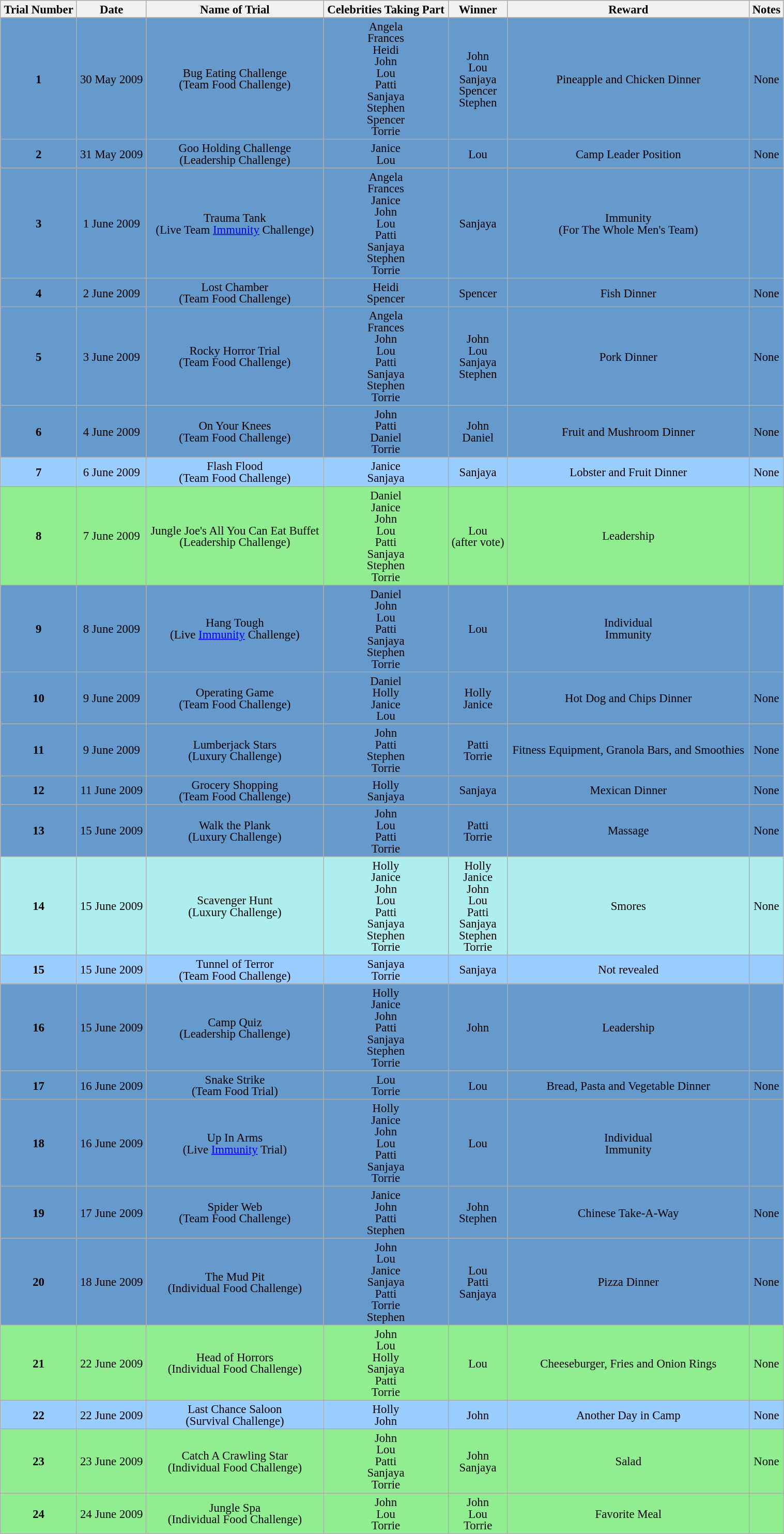<table class="wikitable" style="text-align:center; width: 80%; font-size:95%; line-height:15px;">
<tr>
<th>Trial Number</th>
<th>Date</th>
<th>Name of Trial</th>
<th>Celebrities Taking Part</th>
<th>Winner</th>
<th>Reward</th>
<th>Notes</th>
</tr>
<tr style="background:#6699CC;">
<td><strong>1</strong></td>
<td>30 May 2009</td>
<td>Bug Eating Challenge<br>(Team Food Challenge)</td>
<td>Angela<br>Frances<br>Heidi<br>John<br>Lou<br>Patti<br>Sanjaya<br>Stephen<br>Spencer<br>Torrie</td>
<td>John<br>Lou<br>Sanjaya<br>Spencer<br>Stephen</td>
<td>Pineapple and Chicken Dinner</td>
<td>None</td>
</tr>
<tr style="background:#6699CC;">
<td><strong>2</strong></td>
<td>31 May 2009</td>
<td>Goo Holding Challenge<br>(Leadership Challenge)</td>
<td>Janice<br>Lou</td>
<td>Lou</td>
<td>Camp Leader Position</td>
<td>None</td>
</tr>
<tr style="background:#6699CC;">
<td><strong>3</strong></td>
<td>1 June 2009</td>
<td>Trauma Tank<br>(Live Team <a href='#'>Immunity</a> Challenge)</td>
<td>Angela<br>Frances<br>Janice<br>John<br>Lou<br>Patti<br>Sanjaya<br>Stephen<br>Torrie</td>
<td>Sanjaya</td>
<td>Immunity<br>(For The Whole Men's Team)</td>
<td></td>
</tr>
<tr style="background:#6699CC;">
<td><strong>4</strong></td>
<td>2 June 2009</td>
<td>Lost Chamber<br>(Team Food Challenge)</td>
<td>Heidi<br>Spencer</td>
<td>Spencer</td>
<td>Fish Dinner</td>
<td>None</td>
</tr>
<tr style="background:#6699CC;">
<td><strong>5</strong></td>
<td>3 June 2009</td>
<td>Rocky Horror Trial<br>(Team Food Challenge)</td>
<td>Angela<br>Frances<br>John<br>Lou<br>Patti<br>Sanjaya<br>Stephen<br>Torrie</td>
<td>John<br>Lou<br>Sanjaya<br>Stephen</td>
<td>Pork Dinner</td>
<td>None</td>
</tr>
<tr style="background:#6699CC;">
<td><strong>6</strong></td>
<td>4 June 2009</td>
<td>On Your Knees<br>(Team Food Challenge)</td>
<td>John<br>Patti<br>Daniel<br>Torrie</td>
<td>John<br>Daniel</td>
<td>Fruit and Mushroom Dinner</td>
<td>None</td>
</tr>
<tr style="background:#99CCFF;">
<td><strong>7</strong></td>
<td>6 June 2009</td>
<td>Flash Flood<br>(Team Food Challenge)</td>
<td>Janice<br>Sanjaya</td>
<td>Sanjaya</td>
<td>Lobster and Fruit Dinner</td>
<td>None</td>
</tr>
<tr style="background:lightgreen;">
<td><strong>8</strong></td>
<td>7 June 2009</td>
<td>Jungle Joe's All You Can Eat Buffet<br>(Leadership Challenge)</td>
<td>Daniel<br>Janice<br>John<br>Lou<br>Patti<br>Sanjaya<br>Stephen<br>Torrie</td>
<td>Lou<br>(after vote)</td>
<td>Leadership</td>
<td></td>
</tr>
<tr style="background:#6699CC;">
<td><strong>9</strong></td>
<td>8 June 2009</td>
<td>Hang Tough<br>(Live <a href='#'>Immunity</a> Challenge)</td>
<td>Daniel<br>John<br>Lou<br>Patti<br>Sanjaya<br>Stephen<br>Torrie</td>
<td>Lou</td>
<td>Individual<br>Immunity</td>
<td></td>
</tr>
<tr style="background:#6699CC;">
<td><strong>10</strong></td>
<td>9 June 2009</td>
<td>Operating Game<br>(Team Food Challenge)</td>
<td>Daniel<br>Holly<br>Janice<br>Lou</td>
<td>Holly<br>Janice</td>
<td>Hot Dog and Chips Dinner</td>
<td>None</td>
</tr>
<tr style="background:#6699CC;">
<td><strong>11</strong></td>
<td>9 June 2009</td>
<td>Lumberjack Stars<br>(Luxury Challenge)</td>
<td>John<br>Patti<br>Stephen<br>Torrie</td>
<td>Patti<br>Torrie</td>
<td>Fitness Equipment, Granola Bars, and Smoothies</td>
<td>None</td>
</tr>
<tr style="background:#6699CC;">
<td><strong>12</strong></td>
<td>11 June 2009</td>
<td>Grocery Shopping<br>(Team Food Challenge)</td>
<td>Holly<br>Sanjaya</td>
<td>Sanjaya</td>
<td>Mexican Dinner</td>
<td>None</td>
</tr>
<tr style="background:#6699CC;">
<td><strong>13</strong></td>
<td>15 June 2009</td>
<td>Walk the Plank<br>(Luxury Challenge)</td>
<td>John<br>Lou<br>Patti<br>Torrie</td>
<td>Patti<br>Torrie</td>
<td>Massage</td>
<td>None</td>
</tr>
<tr style="background:#AFEEEE;">
<td><strong>14</strong></td>
<td>15 June 2009</td>
<td>Scavenger Hunt<br>(Luxury Challenge)</td>
<td>Holly<br>Janice<br>John<br>Lou<br>Patti<br>Sanjaya<br>Stephen<br>Torrie</td>
<td>Holly<br>Janice<br>John<br>Lou<br>Patti<br>Sanjaya<br>Stephen<br>Torrie</td>
<td>Smores</td>
<td>None</td>
</tr>
<tr style="background:#99CCFF;">
<td><strong>15</strong></td>
<td>15 June 2009</td>
<td>Tunnel of Terror<br>(Team Food Challenge)</td>
<td>Sanjaya<br>Torrie</td>
<td>Sanjaya</td>
<td>Not revealed</td>
<td></td>
</tr>
<tr style="background:#6699CC;">
<td><strong>16</strong></td>
<td>15 June 2009</td>
<td>Camp Quiz<br>(Leadership Challenge)</td>
<td>Holly<br>Janice<br>John<br>Patti<br>Sanjaya<br>Stephen<br>Torrie</td>
<td>John</td>
<td>Leadership</td>
<td></td>
</tr>
<tr style="background:#6699CC;">
<td><strong>17</strong></td>
<td>16 June 2009</td>
<td>Snake Strike<br>(Team Food Trial)</td>
<td>Lou<br>Torrie</td>
<td>Lou</td>
<td>Bread, Pasta and Vegetable Dinner</td>
<td>None</td>
</tr>
<tr style="background:#6699CC;">
<td><strong>18</strong></td>
<td>16 June 2009</td>
<td>Up In Arms<br>(Live <a href='#'>Immunity</a> Trial)</td>
<td>Holly<br>Janice<br>John<br>Lou<br>Patti<br>Sanjaya<br>Torrie</td>
<td>Lou</td>
<td>Individual<br>Immunity</td>
<td></td>
</tr>
<tr style="background:#6699CC;">
<td><strong>19</strong></td>
<td>17 June 2009</td>
<td>Spider Web<br>(Team Food Challenge)</td>
<td>Janice<br>John<br>Patti<br>Stephen</td>
<td>John<br>Stephen</td>
<td>Chinese Take-A-Way</td>
<td>None</td>
</tr>
<tr style="background:#6699CC;">
<td><strong>20</strong></td>
<td>18 June 2009</td>
<td>The Mud Pit<br>(Individual Food Challenge)</td>
<td>John<br>Lou<br>Janice<br>Sanjaya<br>Patti<br>Torrie<br>Stephen</td>
<td>Lou<br>Patti<br>Sanjaya</td>
<td>Pizza Dinner</td>
<td>None</td>
</tr>
<tr style="background:lightgreen;">
<td><strong>21</strong></td>
<td>22 June 2009</td>
<td>Head of Horrors<br>(Individual Food Challenge)</td>
<td>John<br>Lou<br>Holly<br>Sanjaya<br>Patti<br>Torrie</td>
<td>Lou</td>
<td>Cheeseburger, Fries and Onion Rings</td>
<td>None</td>
</tr>
<tr style="background:#99CCFF;">
<td><strong>22</strong></td>
<td>22 June 2009</td>
<td>Last Chance Saloon<br>(Survival Challenge)</td>
<td>Holly<br>John</td>
<td>John</td>
<td>Another Day in Camp</td>
<td>None</td>
</tr>
<tr style="background:lightgreen;">
<td><strong>23</strong></td>
<td>23 June 2009</td>
<td>Catch A Crawling Star<br>(Individual Food Challenge)</td>
<td>John<br>Lou<br>Patti<br>Sanjaya<br>Torrie</td>
<td>John<br>Sanjaya</td>
<td>Salad</td>
<td>None</td>
</tr>
<tr style="background:lightgreen;">
<td><strong>24</strong></td>
<td>24 June 2009</td>
<td>Jungle Spa<br>(Individual Food Challenge)</td>
<td>John<br>Lou<br>Torrie</td>
<td>John<br>Lou<br>Torrie</td>
<td>Favorite Meal</td>
<td></td>
</tr>
</table>
